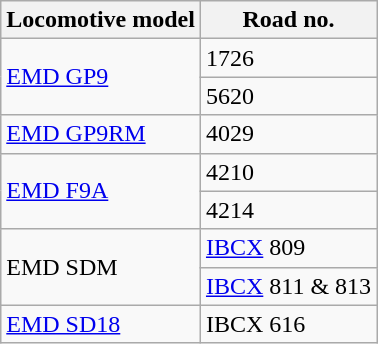<table class="wikitable">
<tr>
<th>Locomotive model</th>
<th>Road no.</th>
</tr>
<tr>
<td rowspan="2"><a href='#'>EMD GP9</a></td>
<td>1726</td>
</tr>
<tr>
<td>5620</td>
</tr>
<tr>
<td><a href='#'>EMD GP9RM</a></td>
<td>4029</td>
</tr>
<tr>
<td rowspan="2"><a href='#'>EMD F9A</a></td>
<td>4210</td>
</tr>
<tr>
<td>4214</td>
</tr>
<tr>
<td rowspan="2">EMD SDM</td>
<td><a href='#'>IBCX</a> 809</td>
</tr>
<tr>
<td><a href='#'>IBCX</a> 811 & 813</td>
</tr>
<tr>
<td><a href='#'>EMD SD18</a></td>
<td>IBCX 616</td>
</tr>
</table>
